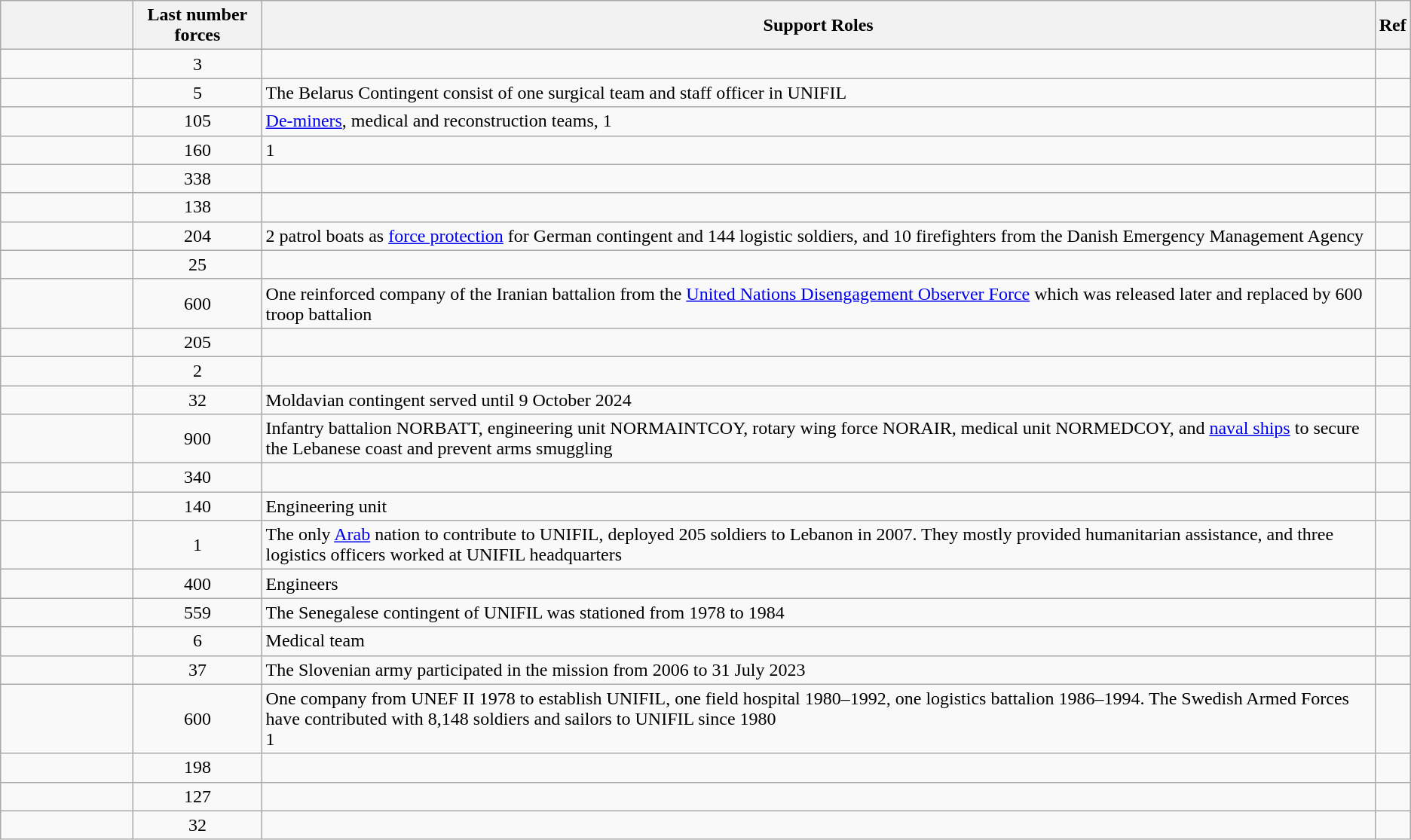<table class="wikitable">
<tr>
<th scope="col" width="110px"></th>
<th>Last number forces</th>
<th>Support Roles</th>
<th>Ref</th>
</tr>
<tr>
<td></td>
<td align=center>3</td>
<td></td>
<td align=center></td>
</tr>
<tr>
<td></td>
<td align=center>5</td>
<td>The Belarus Contingent consist of one surgical team and staff officer in UNIFIL</td>
<td align=center></td>
</tr>
<tr>
<td></td>
<td align=center>105</td>
<td><a href='#'>De-miners</a>, medical and reconstruction teams, 1 </td>
<td align=center></td>
</tr>
<tr>
<td></td>
<td align=center>160</td>
<td>1 </td>
<td align=center></td>
</tr>
<tr>
<td></td>
<td align=center>338</td>
<td></td>
<td></td>
</tr>
<tr>
<td></td>
<td align=center>138</td>
<td></td>
<td></td>
</tr>
<tr>
<td></td>
<td align=center>204</td>
<td>2 patrol boats as <a href='#'>force protection</a> for German contingent and 144 logistic soldiers, and 10 firefighters from the Danish Emergency Management Agency</td>
<td align=center></td>
</tr>
<tr>
<td></td>
<td align=center>25</td>
<td></td>
<td></td>
</tr>
<tr>
<td></td>
<td align=center>600</td>
<td>One reinforced company of the Iranian battalion from the <a href='#'>United Nations Disengagement Observer Force</a> which was released later and replaced by 600 troop battalion</td>
<td align=center></td>
</tr>
<tr>
<td></td>
<td align=center>205</td>
<td></td>
<td></td>
</tr>
<tr>
<td></td>
<td align=center>2</td>
<td></td>
<td></td>
</tr>
<tr>
<td></td>
<td align=center>32</td>
<td>Moldavian contingent served until 9 October 2024</td>
<td align=center></td>
</tr>
<tr>
<td></td>
<td align=center>900</td>
<td>Infantry battalion NORBATT, engineering unit NORMAINTCOY, rotary wing force NORAIR, medical unit NORMEDCOY, and <a href='#'>naval ships</a> to secure the Lebanese coast and prevent arms smuggling</td>
<td align=center></td>
</tr>
<tr>
<td></td>
<td align=center>340</td>
<td></td>
<td align=center></td>
</tr>
<tr>
<td></td>
<td align=center>140</td>
<td>Engineering unit</td>
<td align=center></td>
</tr>
<tr>
<td></td>
<td align=center>1</td>
<td>The only <a href='#'>Arab</a> nation to contribute to UNIFIL, deployed 205 soldiers to Lebanon in 2007. They mostly provided humanitarian assistance, and three logistics officers worked at UNIFIL headquarters</td>
<td align=center></td>
</tr>
<tr>
<td></td>
<td align=center>400</td>
<td>Engineers</td>
<td align=center></td>
</tr>
<tr>
<td></td>
<td align=center>559</td>
<td>The Senegalese contingent of UNIFIL was stationed from 1978 to 1984</td>
<td align=center></td>
</tr>
<tr>
<td></td>
<td align=center>6</td>
<td>Medical team</td>
<td></td>
</tr>
<tr>
<td></td>
<td align=center>37</td>
<td>The Slovenian army participated in the mission from 2006 to 31 July 2023</td>
<td align=center></td>
</tr>
<tr>
<td></td>
<td align=center>600</td>
<td>One company from UNEF II 1978 to establish UNIFIL, one field hospital 1980–1992, one logistics battalion 1986–1994. The Swedish Armed Forces have contributed with 8,148 soldiers and sailors to UNIFIL since 1980<br>1 </td>
<td align=center></td>
</tr>
<tr>
<td></td>
<td align=center>198</td>
<td></td>
<td></td>
</tr>
<tr>
<td></td>
<td align=center>127</td>
<td></td>
<td></td>
</tr>
<tr>
<td></td>
<td align=center>32</td>
<td></td>
<td></td>
</tr>
</table>
